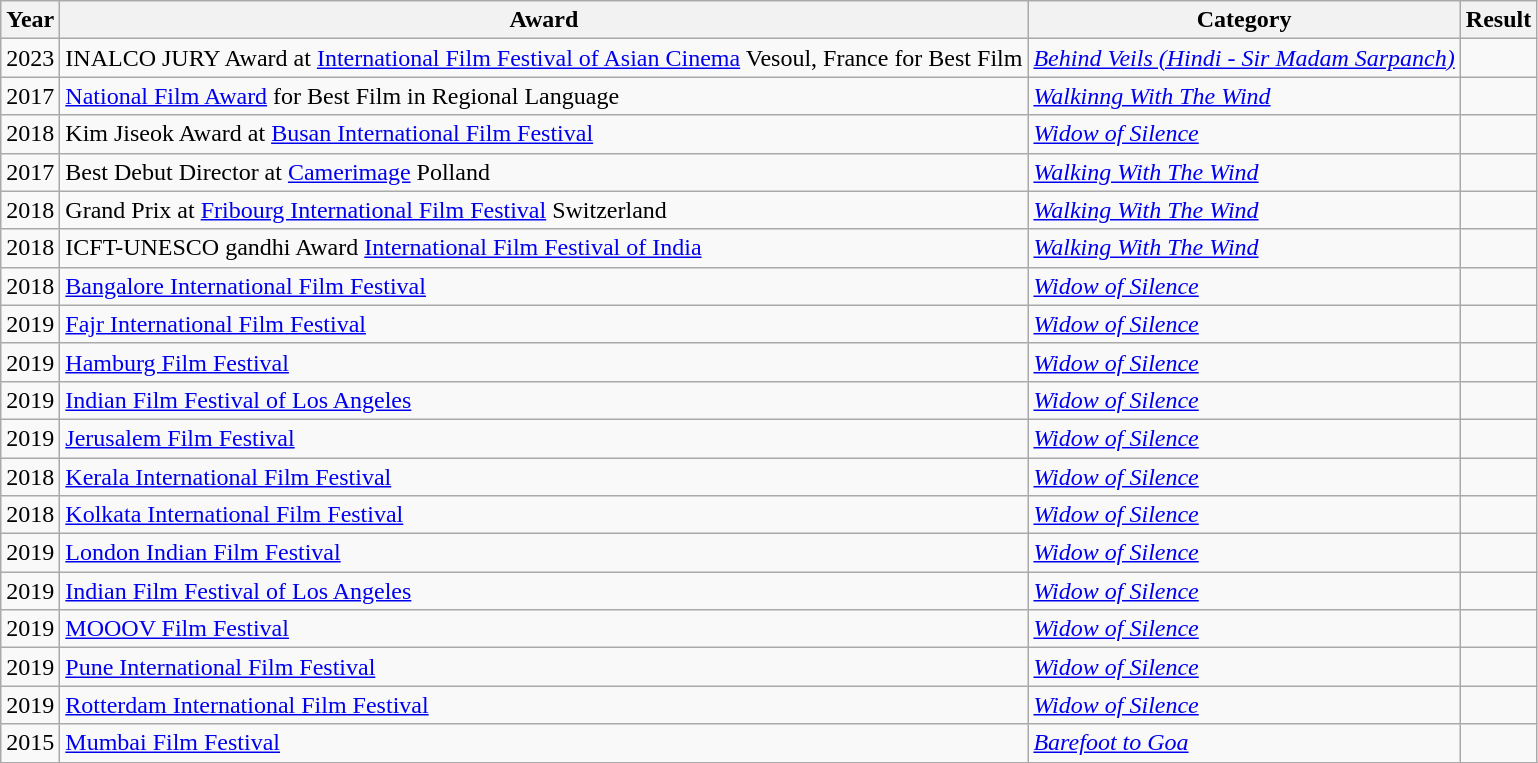<table class="wikitable sortable">
<tr>
<th>Year</th>
<th>Award</th>
<th>Category</th>
<th>Result</th>
</tr>
<tr>
<td>2023</td>
<td>INALCO JURY Award at <a href='#'>International Film Festival of Asian Cinema</a> Vesoul, France for Best Film</td>
<td><em><a href='#'>Behind Veils (Hindi - Sir Madam Sarpanch)</a></em></td>
<td></td>
</tr>
<tr>
<td>2017</td>
<td><a href='#'>National Film Award</a> for Best Film in Regional Language</td>
<td><em><a href='#'>Walkinng With The Wind</a></em></td>
<td></td>
</tr>
<tr>
<td>2018</td>
<td>Kim Jiseok Award at <a href='#'>Busan International Film Festival </a></td>
<td><em><a href='#'>Widow of Silence</a></em></td>
<td></td>
</tr>
<tr>
<td>2017</td>
<td>Best Debut Director at <a href='#'>Camerimage</a> Polland</td>
<td><em><a href='#'>Walking With The Wind</a></em></td>
<td></td>
</tr>
<tr>
<td>2018</td>
<td>Grand Prix at <a href='#'>Fribourg International Film Festival</a> Switzerland</td>
<td><em><a href='#'>Walking With The Wind</a></em></td>
<td></td>
</tr>
<tr>
<td>2018</td>
<td>ICFT-UNESCO gandhi Award  <a href='#'>International Film Festival of India</a></td>
<td><em><a href='#'>Walking With The Wind</a></em></td>
<td></td>
</tr>
<tr>
<td>2018</td>
<td><a href='#'>Bangalore International Film Festival</a></td>
<td><em><a href='#'>Widow of Silence</a></em></td>
<td></td>
</tr>
<tr>
<td>2019</td>
<td><a href='#'>Fajr International Film Festival</a></td>
<td><em><a href='#'>Widow of Silence</a></em></td>
<td></td>
</tr>
<tr>
<td>2019</td>
<td><a href='#'>Hamburg Film Festival</a></td>
<td><em><a href='#'>Widow of Silence</a></em></td>
<td></td>
</tr>
<tr>
<td>2019</td>
<td><a href='#'>Indian Film Festival of Los Angeles</a></td>
<td><em><a href='#'>Widow of Silence</a></em></td>
<td></td>
</tr>
<tr>
<td>2019</td>
<td><a href='#'>Jerusalem Film Festival</a></td>
<td><em><a href='#'>Widow of Silence</a></em></td>
<td></td>
</tr>
<tr>
<td>2018</td>
<td><a href='#'>Kerala International Film Festival</a></td>
<td><em><a href='#'>Widow of Silence</a></em></td>
<td></td>
</tr>
<tr>
<td>2018</td>
<td><a href='#'>Kolkata International Film Festival</a></td>
<td><em><a href='#'>Widow of Silence</a></em></td>
<td></td>
</tr>
<tr>
<td>2019</td>
<td><a href='#'>London Indian Film Festival</a></td>
<td><em><a href='#'>Widow of Silence</a></em></td>
<td></td>
</tr>
<tr>
<td>2019</td>
<td><a href='#'>Indian Film Festival of Los Angeles</a></td>
<td><em><a href='#'>Widow of Silence</a></em></td>
<td></td>
</tr>
<tr>
<td>2019</td>
<td><a href='#'>MOOOV Film Festival</a></td>
<td><em><a href='#'>Widow of Silence</a></em></td>
<td></td>
</tr>
<tr>
<td>2019</td>
<td><a href='#'>Pune International Film Festival</a></td>
<td><em><a href='#'>Widow of Silence</a></em></td>
<td></td>
</tr>
<tr>
<td>2019</td>
<td><a href='#'>Rotterdam International Film Festival</a></td>
<td><em><a href='#'>Widow of Silence</a></em></td>
<td></td>
</tr>
<tr>
<td>2015</td>
<td><a href='#'>Mumbai Film Festival</a></td>
<td><em><a href='#'>Barefoot to Goa</a></em></td>
<td></td>
</tr>
<tr>
</tr>
</table>
